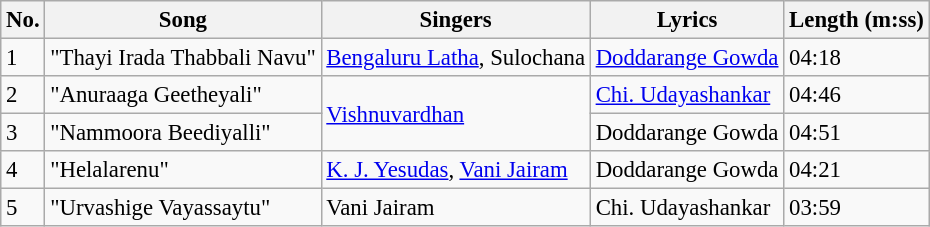<table class="wikitable" style="font-size:95%;">
<tr>
<th>No.</th>
<th>Song</th>
<th>Singers</th>
<th>Lyrics</th>
<th>Length (m:ss)</th>
</tr>
<tr>
<td>1</td>
<td>"Thayi Irada Thabbali Navu"</td>
<td><a href='#'>Bengaluru Latha</a>, Sulochana</td>
<td><a href='#'>Doddarange Gowda</a></td>
<td>04:18</td>
</tr>
<tr>
<td>2</td>
<td>"Anuraaga Geetheyali"</td>
<td rowspan=2><a href='#'>Vishnuvardhan</a></td>
<td><a href='#'>Chi. Udayashankar</a></td>
<td>04:46</td>
</tr>
<tr>
<td>3</td>
<td>"Nammoora Beediyalli"</td>
<td>Doddarange Gowda</td>
<td>04:51</td>
</tr>
<tr>
<td>4</td>
<td>"Helalarenu"</td>
<td><a href='#'>K. J. Yesudas</a>, <a href='#'>Vani Jairam</a></td>
<td>Doddarange Gowda</td>
<td>04:21</td>
</tr>
<tr>
<td>5</td>
<td>"Urvashige Vayassaytu"</td>
<td>Vani Jairam</td>
<td>Chi. Udayashankar</td>
<td>03:59</td>
</tr>
</table>
